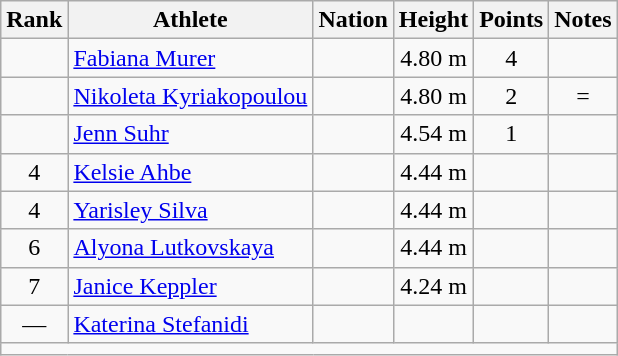<table class="wikitable mw-datatable sortable" style="text-align:center;">
<tr>
<th>Rank</th>
<th>Athlete</th>
<th>Nation</th>
<th>Height</th>
<th>Points</th>
<th>Notes</th>
</tr>
<tr>
<td></td>
<td align=left><a href='#'>Fabiana Murer</a></td>
<td align=left></td>
<td>4.80 m</td>
<td>4</td>
<td></td>
</tr>
<tr>
<td></td>
<td align=left><a href='#'>Nikoleta Kyriakopoulou</a></td>
<td align=left></td>
<td>4.80 m</td>
<td>2</td>
<td>=<strong></strong></td>
</tr>
<tr>
<td></td>
<td align=left><a href='#'>Jenn Suhr</a></td>
<td align=left></td>
<td>4.54 m</td>
<td>1</td>
<td></td>
</tr>
<tr>
<td>4</td>
<td align=left><a href='#'>Kelsie Ahbe</a></td>
<td align=left></td>
<td>4.44 m</td>
<td></td>
<td></td>
</tr>
<tr>
<td>4</td>
<td align=left><a href='#'>Yarisley Silva</a></td>
<td align=left></td>
<td>4.44 m</td>
<td></td>
<td></td>
</tr>
<tr>
<td>6</td>
<td align=left><a href='#'>Alyona Lutkovskaya</a></td>
<td align=left></td>
<td>4.44 m</td>
<td></td>
<td></td>
</tr>
<tr>
<td>7</td>
<td align=left><a href='#'>Janice Keppler</a></td>
<td align=left></td>
<td>4.24 m</td>
<td></td>
<td></td>
</tr>
<tr>
<td>—</td>
<td align=left><a href='#'>Katerina Stefanidi</a></td>
<td align=left></td>
<td></td>
<td></td>
<td></td>
</tr>
<tr class="sortbottom">
<td colspan=6></td>
</tr>
</table>
